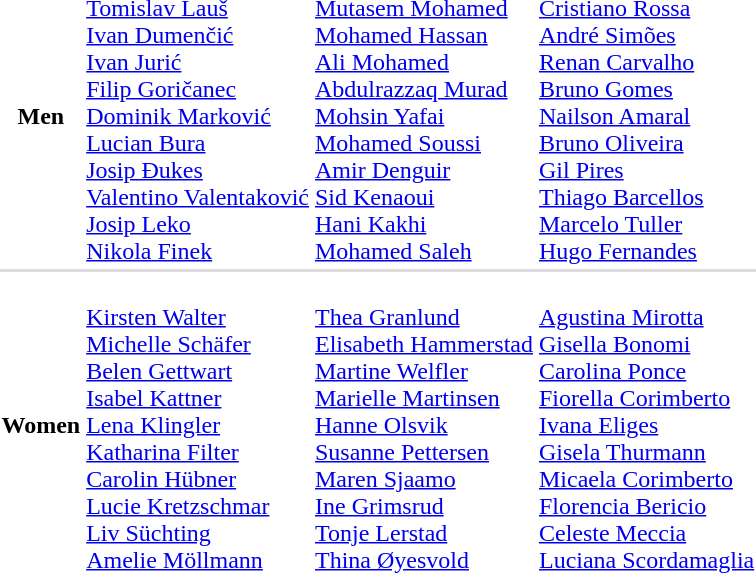<table>
<tr>
<th scope="row">Men</th>
<td><br><a href='#'>Tomislav Lauš</a><br><a href='#'>Ivan Dumenčić</a><br><a href='#'>Ivan Jurić</a><br><a href='#'>Filip Goričanec</a><br><a href='#'>Dominik Marković</a><br><a href='#'>Lucian Bura</a><br><a href='#'>Josip Đukes</a><br><a href='#'>Valentino Valentaković</a><br><a href='#'>Josip Leko</a><br><a href='#'>Nikola Finek</a></td>
<td><br><a href='#'>Mutasem Mohamed</a><br><a href='#'>Mohamed Hassan</a><br><a href='#'>Ali Mohamed</a><br><a href='#'>Abdulrazzaq Murad</a><br><a href='#'>Mohsin Yafai</a><br><a href='#'>Mohamed Soussi</a><br><a href='#'>Amir Denguir</a><br><a href='#'>Sid Kenaoui</a><br><a href='#'>Hani Kakhi</a><br><a href='#'>Mohamed Saleh</a></td>
<td><br><a href='#'>Cristiano Rossa</a><br><a href='#'>André Simões</a><br><a href='#'>Renan Carvalho</a><br><a href='#'>Bruno Gomes</a><br><a href='#'>Nailson Amaral</a><br><a href='#'>Bruno Oliveira</a><br><a href='#'>Gil Pires</a><br><a href='#'>Thiago Barcellos</a><br><a href='#'>Marcelo Tuller</a><br><a href='#'>Hugo Fernandes</a></td>
</tr>
<tr bgcolor=#DDDDDD>
<td colspan=4></td>
</tr>
<tr>
<th scope="row">Women</th>
<td><br><a href='#'>Kirsten Walter</a><br><a href='#'>Michelle Schäfer</a><br><a href='#'>Belen Gettwart</a><br><a href='#'>Isabel Kattner</a><br><a href='#'>Lena Klingler</a><br><a href='#'>Katharina Filter</a><br><a href='#'>Carolin Hübner</a><br><a href='#'>Lucie Kretzschmar</a><br><a href='#'>Liv Süchting</a><br><a href='#'>Amelie Möllmann</a></td>
<td><br><a href='#'>Thea Granlund</a><br><a href='#'>Elisabeth Hammerstad</a><br><a href='#'>Martine Welfler</a><br><a href='#'>Marielle Martinsen</a><br><a href='#'>Hanne Olsvik</a><br><a href='#'>Susanne Pettersen</a><br><a href='#'>Maren Sjaamo</a><br><a href='#'>Ine Grimsrud</a><br><a href='#'>Tonje Lerstad</a><br><a href='#'>Thina Øyesvold</a></td>
<td><br><a href='#'>Agustina Mirotta</a><br><a href='#'>Gisella Bonomi</a><br><a href='#'>Carolina Ponce</a><br><a href='#'>Fiorella Corimberto</a><br><a href='#'>Ivana Eliges</a><br><a href='#'>Gisela Thurmann</a><br><a href='#'>Micaela Corimberto</a><br><a href='#'>Florencia Bericio</a><br><a href='#'>Celeste Meccia</a><br><a href='#'>Luciana Scordamaglia</a></td>
</tr>
</table>
